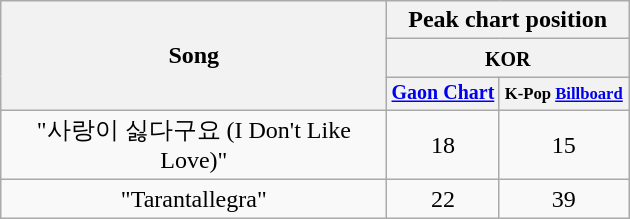<table class="wikitable sortable" style="text-align:center;">
<tr>
<th rowspan="3" width="250px">Song</th>
<th colspan="2">Peak chart position</th>
</tr>
<tr>
<th colspan="2" width="30"><small>KOR</small></th>
</tr>
<tr style="font-size:smaller;">
<th><a href='#'>Gaon Chart</a></th>
<th width="80"><small>K-Pop <a href='#'>Billboard</a></small></th>
</tr>
<tr>
<td align="center">"사랑이 싫다구요 (I Don't Like Love)"</td>
<td>18</td>
<td>15</td>
</tr>
<tr>
<td align="center">"Tarantallegra"</td>
<td>22</td>
<td>39</td>
</tr>
</table>
